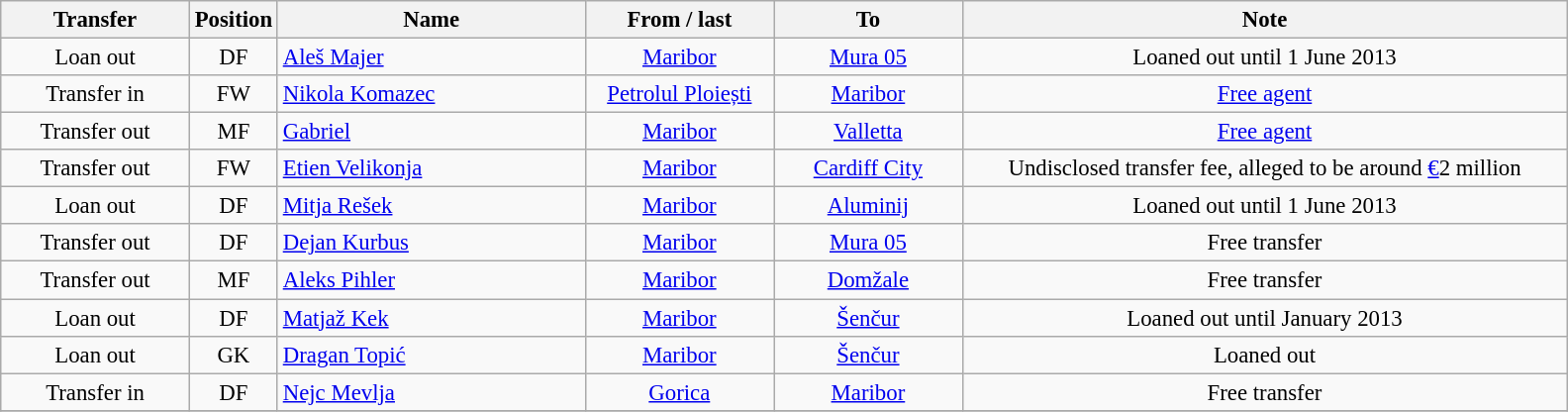<table class="wikitable" style="font-size:95%; text-align: center;">
<tr>
<th style="width:120px;">Transfer</th>
<th style="width:30px;">Position</th>
<th style="width:200px;">Name</th>
<th style="width:120px;">From / last</th>
<th style="width:120px;">To</th>
<th style="width:400px;">Note</th>
</tr>
<tr>
<td>Loan out</td>
<td>DF</td>
<td align=left> <a href='#'>Aleš Majer</a></td>
<td><a href='#'>Maribor</a></td>
<td><a href='#'>Mura 05</a></td>
<td>Loaned out until 1 June 2013</td>
</tr>
<tr>
<td>Transfer in</td>
<td>FW</td>
<td align=left> <a href='#'>Nikola Komazec</a></td>
<td><a href='#'>Petrolul Ploiești</a></td>
<td><a href='#'>Maribor</a></td>
<td><a href='#'>Free agent</a></td>
</tr>
<tr>
<td>Transfer out</td>
<td>MF</td>
<td align=left> <a href='#'>Gabriel</a></td>
<td><a href='#'>Maribor</a></td>
<td><a href='#'>Valletta</a></td>
<td><a href='#'>Free agent</a></td>
</tr>
<tr>
<td>Transfer out</td>
<td>FW</td>
<td align=left> <a href='#'>Etien Velikonja</a></td>
<td><a href='#'>Maribor</a></td>
<td><a href='#'>Cardiff City</a></td>
<td>Undisclosed transfer fee, alleged to be around <a href='#'>€</a>2 million</td>
</tr>
<tr>
<td>Loan out</td>
<td>DF</td>
<td align=left> <a href='#'>Mitja Rešek</a></td>
<td><a href='#'>Maribor</a></td>
<td><a href='#'>Aluminij</a></td>
<td>Loaned out until 1 June 2013</td>
</tr>
<tr>
<td>Transfer out</td>
<td>DF</td>
<td align=left> <a href='#'>Dejan Kurbus</a></td>
<td><a href='#'>Maribor</a></td>
<td><a href='#'>Mura 05</a></td>
<td>Free transfer</td>
</tr>
<tr>
<td>Transfer out</td>
<td>MF</td>
<td align=left> <a href='#'>Aleks Pihler</a></td>
<td><a href='#'>Maribor</a></td>
<td><a href='#'>Domžale</a></td>
<td>Free transfer</td>
</tr>
<tr>
<td>Loan out</td>
<td>DF</td>
<td align=left> <a href='#'>Matjaž Kek</a></td>
<td><a href='#'>Maribor</a></td>
<td><a href='#'>Šenčur</a></td>
<td>Loaned out until January 2013</td>
</tr>
<tr>
<td>Loan out</td>
<td>GK</td>
<td align=left> <a href='#'>Dragan Topić</a></td>
<td><a href='#'>Maribor</a></td>
<td><a href='#'>Šenčur</a></td>
<td>Loaned out</td>
</tr>
<tr>
<td>Transfer in</td>
<td>DF</td>
<td align=left> <a href='#'>Nejc Mevlja</a></td>
<td><a href='#'>Gorica</a></td>
<td><a href='#'>Maribor</a></td>
<td>Free transfer</td>
</tr>
<tr>
</tr>
</table>
